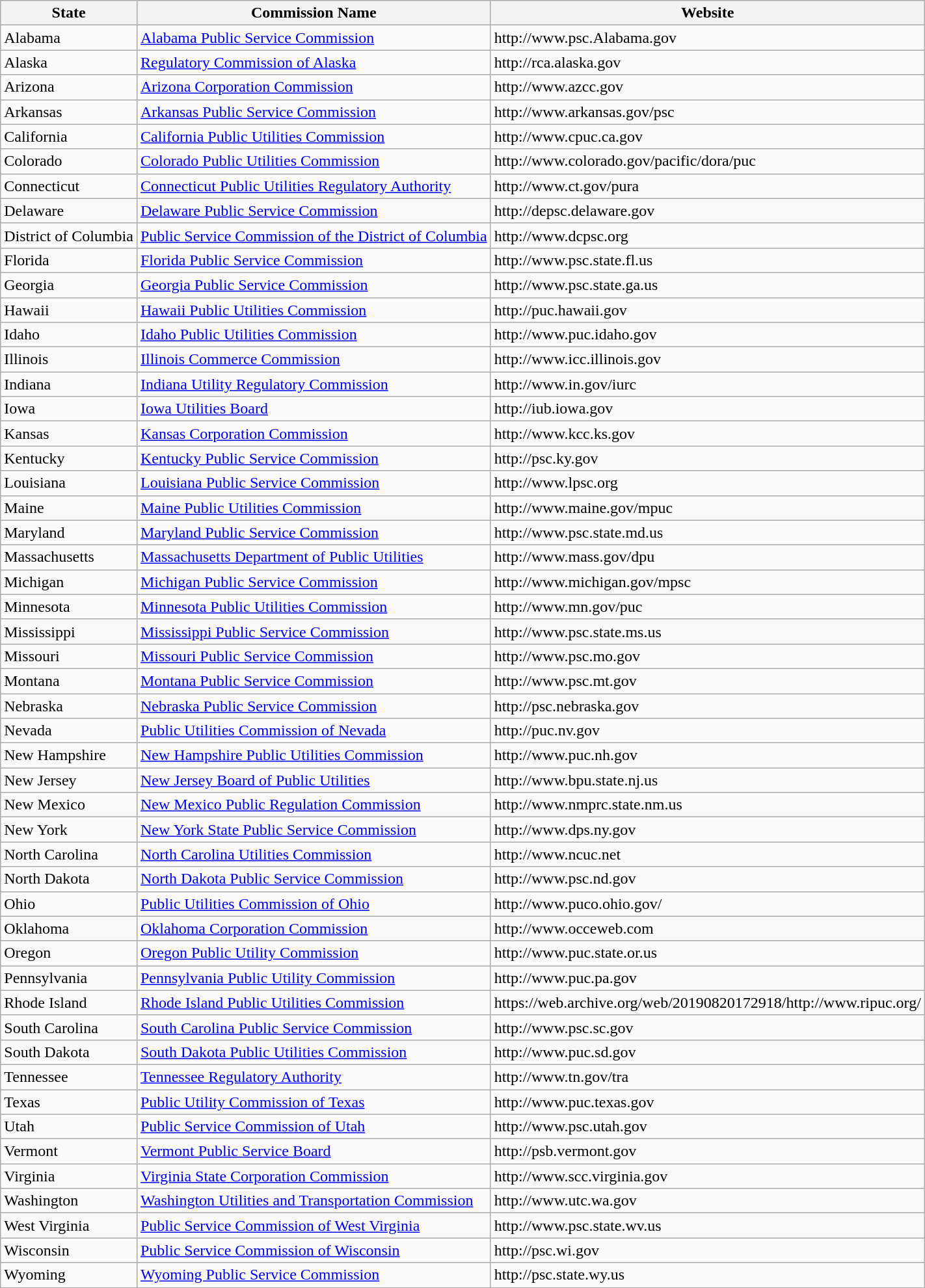<table class="wikitable">
<tr>
<th>State</th>
<th>Commission Name</th>
<th>Website</th>
</tr>
<tr>
<td>Alabama</td>
<td><a href='#'>Alabama Public Service Commission</a></td>
<td>http://www.psc.Alabama.gov</td>
</tr>
<tr>
<td>Alaska</td>
<td><a href='#'>Regulatory Commission of Alaska</a></td>
<td>http://rca.alaska.gov</td>
</tr>
<tr>
<td>Arizona</td>
<td><a href='#'>Arizona Corporation Commission</a></td>
<td>http://www.azcc.gov</td>
</tr>
<tr>
<td>Arkansas</td>
<td><a href='#'>Arkansas Public Service Commission</a></td>
<td>http://www.arkansas.gov/psc</td>
</tr>
<tr>
<td>California</td>
<td><a href='#'>California Public Utilities Commission</a></td>
<td>http://www.cpuc.ca.gov</td>
</tr>
<tr>
<td>Colorado</td>
<td><a href='#'>Colorado Public Utilities Commission</a></td>
<td>http://www.colorado.gov/pacific/dora/puc</td>
</tr>
<tr>
<td>Connecticut</td>
<td><a href='#'>Connecticut Public Utilities Regulatory Authority</a></td>
<td>http://www.ct.gov/pura</td>
</tr>
<tr>
<td>Delaware</td>
<td><a href='#'>Delaware Public Service Commission</a></td>
<td>http://depsc.delaware.gov</td>
</tr>
<tr>
<td>District of Columbia</td>
<td><a href='#'>Public Service Commission of the District of Columbia</a></td>
<td>http://www.dcpsc.org</td>
</tr>
<tr>
<td>Florida</td>
<td><a href='#'>Florida Public Service Commission</a></td>
<td>http://www.psc.state.fl.us</td>
</tr>
<tr>
<td>Georgia</td>
<td><a href='#'>Georgia Public Service Commission</a></td>
<td>http://www.psc.state.ga.us</td>
</tr>
<tr>
<td>Hawaii</td>
<td><a href='#'>Hawaii Public Utilities Commission</a></td>
<td>http://puc.hawaii.gov</td>
</tr>
<tr>
<td>Idaho</td>
<td><a href='#'>Idaho Public Utilities Commission</a></td>
<td>http://www.puc.idaho.gov</td>
</tr>
<tr>
<td>Illinois</td>
<td><a href='#'>Illinois Commerce Commission</a></td>
<td>http://www.icc.illinois.gov</td>
</tr>
<tr>
<td>Indiana</td>
<td><a href='#'>Indiana Utility Regulatory Commission</a></td>
<td>http://www.in.gov/iurc</td>
</tr>
<tr>
<td>Iowa</td>
<td><a href='#'>Iowa Utilities Board</a></td>
<td>http://iub.iowa.gov</td>
</tr>
<tr>
<td>Kansas</td>
<td><a href='#'>Kansas Corporation Commission</a></td>
<td>http://www.kcc.ks.gov</td>
</tr>
<tr>
<td>Kentucky</td>
<td><a href='#'>Kentucky Public Service Commission</a></td>
<td>http://psc.ky.gov</td>
</tr>
<tr>
<td>Louisiana</td>
<td><a href='#'>Louisiana Public Service Commission</a></td>
<td>http://www.lpsc.org</td>
</tr>
<tr>
<td>Maine</td>
<td><a href='#'>Maine Public Utilities Commission</a></td>
<td>http://www.maine.gov/mpuc</td>
</tr>
<tr>
<td>Maryland</td>
<td><a href='#'>Maryland Public Service Commission</a></td>
<td>http://www.psc.state.md.us</td>
</tr>
<tr>
<td>Massachusetts</td>
<td><a href='#'>Massachusetts Department of Public Utilities</a></td>
<td>http://www.mass.gov/dpu</td>
</tr>
<tr>
<td>Michigan</td>
<td><a href='#'>Michigan Public Service Commission</a></td>
<td>http://www.michigan.gov/mpsc</td>
</tr>
<tr>
<td>Minnesota</td>
<td><a href='#'>Minnesota Public Utilities Commission</a></td>
<td>http://www.mn.gov/puc</td>
</tr>
<tr>
<td>Mississippi</td>
<td><a href='#'>Mississippi Public Service Commission</a></td>
<td>http://www.psc.state.ms.us</td>
</tr>
<tr>
<td>Missouri</td>
<td><a href='#'>Missouri Public Service Commission</a></td>
<td>http://www.psc.mo.gov</td>
</tr>
<tr>
<td>Montana</td>
<td><a href='#'>Montana Public Service Commission</a></td>
<td>http://www.psc.mt.gov</td>
</tr>
<tr>
<td>Nebraska</td>
<td><a href='#'>Nebraska Public Service Commission</a></td>
<td>http://psc.nebraska.gov</td>
</tr>
<tr>
<td>Nevada</td>
<td><a href='#'>Public Utilities Commission of Nevada</a></td>
<td>http://puc.nv.gov</td>
</tr>
<tr>
<td>New Hampshire</td>
<td><a href='#'>New Hampshire Public Utilities Commission</a></td>
<td>http://www.puc.nh.gov</td>
</tr>
<tr>
<td>New Jersey</td>
<td><a href='#'>New Jersey Board of Public Utilities</a></td>
<td>http://www.bpu.state.nj.us</td>
</tr>
<tr>
<td>New Mexico</td>
<td><a href='#'>New Mexico Public Regulation Commission</a></td>
<td>http://www.nmprc.state.nm.us</td>
</tr>
<tr>
<td>New York</td>
<td><a href='#'>New York State Public Service Commission</a></td>
<td>http://www.dps.ny.gov</td>
</tr>
<tr>
<td>North Carolina</td>
<td><a href='#'>North Carolina Utilities Commission</a></td>
<td>http://www.ncuc.net</td>
</tr>
<tr>
<td>North Dakota</td>
<td><a href='#'>North Dakota Public Service Commission</a></td>
<td>http://www.psc.nd.gov</td>
</tr>
<tr>
<td>Ohio</td>
<td><a href='#'>Public Utilities Commission of Ohio</a></td>
<td>http://www.puco.ohio.gov/</td>
</tr>
<tr>
<td>Oklahoma</td>
<td><a href='#'>Oklahoma Corporation Commission</a></td>
<td>http://www.occeweb.com</td>
</tr>
<tr>
<td>Oregon</td>
<td><a href='#'>Oregon Public Utility Commission</a></td>
<td>http://www.puc.state.or.us</td>
</tr>
<tr>
<td>Pennsylvania</td>
<td><a href='#'>Pennsylvania Public Utility Commission</a></td>
<td>http://www.puc.pa.gov</td>
</tr>
<tr>
<td>Rhode Island</td>
<td><a href='#'>Rhode Island Public Utilities Commission</a></td>
<td>https://web.archive.org/web/20190820172918/http://www.ripuc.org/</td>
</tr>
<tr>
<td>South Carolina</td>
<td><a href='#'>South Carolina Public Service Commission</a></td>
<td>http://www.psc.sc.gov</td>
</tr>
<tr>
<td>South Dakota</td>
<td><a href='#'>South Dakota Public Utilities Commission</a></td>
<td>http://www.puc.sd.gov</td>
</tr>
<tr>
<td>Tennessee</td>
<td><a href='#'>Tennessee Regulatory Authority</a></td>
<td>http://www.tn.gov/tra</td>
</tr>
<tr>
<td>Texas</td>
<td><a href='#'>Public Utility Commission of Texas</a></td>
<td>http://www.puc.texas.gov</td>
</tr>
<tr>
<td>Utah</td>
<td><a href='#'>Public Service Commission of Utah</a></td>
<td>http://www.psc.utah.gov</td>
</tr>
<tr>
<td>Vermont</td>
<td><a href='#'>Vermont Public Service Board</a></td>
<td>http://psb.vermont.gov</td>
</tr>
<tr>
<td>Virginia</td>
<td><a href='#'>Virginia State Corporation Commission</a></td>
<td>http://www.scc.virginia.gov</td>
</tr>
<tr>
<td>Washington</td>
<td><a href='#'>Washington Utilities and Transportation Commission</a></td>
<td>http://www.utc.wa.gov</td>
</tr>
<tr>
<td>West Virginia</td>
<td><a href='#'>Public Service Commission of West Virginia</a></td>
<td>http://www.psc.state.wv.us</td>
</tr>
<tr>
<td>Wisconsin</td>
<td><a href='#'>Public Service Commission of Wisconsin</a></td>
<td>http://psc.wi.gov</td>
</tr>
<tr>
<td>Wyoming</td>
<td><a href='#'>Wyoming Public Service Commission</a></td>
<td>http://psc.state.wy.us</td>
</tr>
</table>
